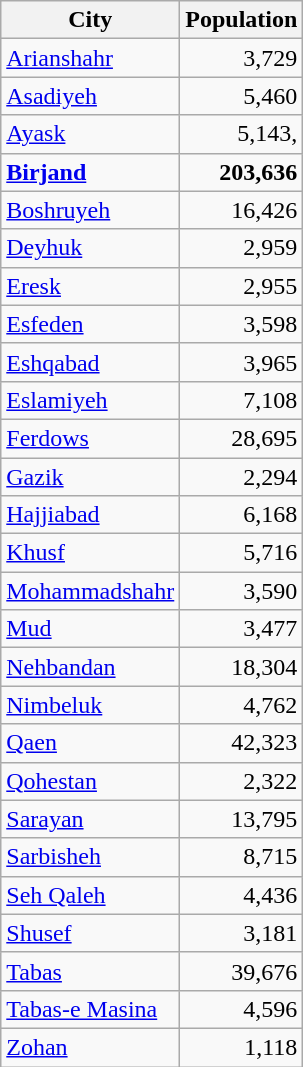<table class="wikitable sortable">
<tr>
<th>City</th>
<th>Population</th>
</tr>
<tr>
<td><a href='#'>Arianshahr</a></td>
<td style="text-align: right;">3,729</td>
</tr>
<tr>
<td><a href='#'>Asadiyeh</a></td>
<td style="text-align: right;">5,460</td>
</tr>
<tr>
<td><a href='#'>Ayask</a></td>
<td style="text-align: right;">5,143,</td>
</tr>
<tr>
<td><strong><a href='#'>Birjand</a></strong></td>
<td style="text-align: right;"><strong>203,636</strong></td>
</tr>
<tr>
<td><a href='#'>Boshruyeh</a></td>
<td style="text-align: right;">16,426</td>
</tr>
<tr>
<td><a href='#'>Deyhuk</a></td>
<td style="text-align: right;">2,959</td>
</tr>
<tr>
<td><a href='#'>Eresk</a></td>
<td style="text-align: right;">2,955</td>
</tr>
<tr>
<td><a href='#'>Esfeden</a></td>
<td style="text-align: right;">3,598</td>
</tr>
<tr>
<td><a href='#'>Eshqabad</a></td>
<td style="text-align: right;">3,965</td>
</tr>
<tr>
<td><a href='#'>Eslamiyeh</a></td>
<td style="text-align: right;">7,108</td>
</tr>
<tr>
<td><a href='#'>Ferdows</a></td>
<td style="text-align: right;">28,695</td>
</tr>
<tr>
<td><a href='#'>Gazik</a></td>
<td style="text-align: right;">2,294</td>
</tr>
<tr>
<td><a href='#'>Hajjiabad</a></td>
<td style="text-align: right;">6,168</td>
</tr>
<tr>
<td><a href='#'>Khusf</a></td>
<td style="text-align: right;">5,716</td>
</tr>
<tr>
<td><a href='#'>Mohammadshahr</a></td>
<td style="text-align: right;">3,590</td>
</tr>
<tr>
<td><a href='#'>Mud</a></td>
<td style="text-align: right;">3,477</td>
</tr>
<tr>
<td><a href='#'>Nehbandan</a></td>
<td style="text-align: right;">18,304</td>
</tr>
<tr>
<td><a href='#'>Nimbeluk</a></td>
<td style="text-align: right;">4,762</td>
</tr>
<tr>
<td><a href='#'>Qaen</a></td>
<td style="text-align: right;">42,323</td>
</tr>
<tr>
<td><a href='#'>Qohestan</a></td>
<td style="text-align: right;">2,322</td>
</tr>
<tr>
<td><a href='#'>Sarayan</a></td>
<td style="text-align: right;">13,795</td>
</tr>
<tr>
<td><a href='#'>Sarbisheh</a></td>
<td style="text-align: right;">8,715</td>
</tr>
<tr>
<td><a href='#'>Seh Qaleh</a></td>
<td style="text-align: right;">4,436</td>
</tr>
<tr>
<td><a href='#'>Shusef</a></td>
<td style="text-align: right;">3,181</td>
</tr>
<tr>
<td><a href='#'>Tabas</a></td>
<td style="text-align: right;">39,676</td>
</tr>
<tr>
<td><a href='#'>Tabas-e Masina</a></td>
<td style="text-align: right;">4,596</td>
</tr>
<tr>
<td><a href='#'>Zohan</a></td>
<td style="text-align: right;">1,118</td>
</tr>
</table>
